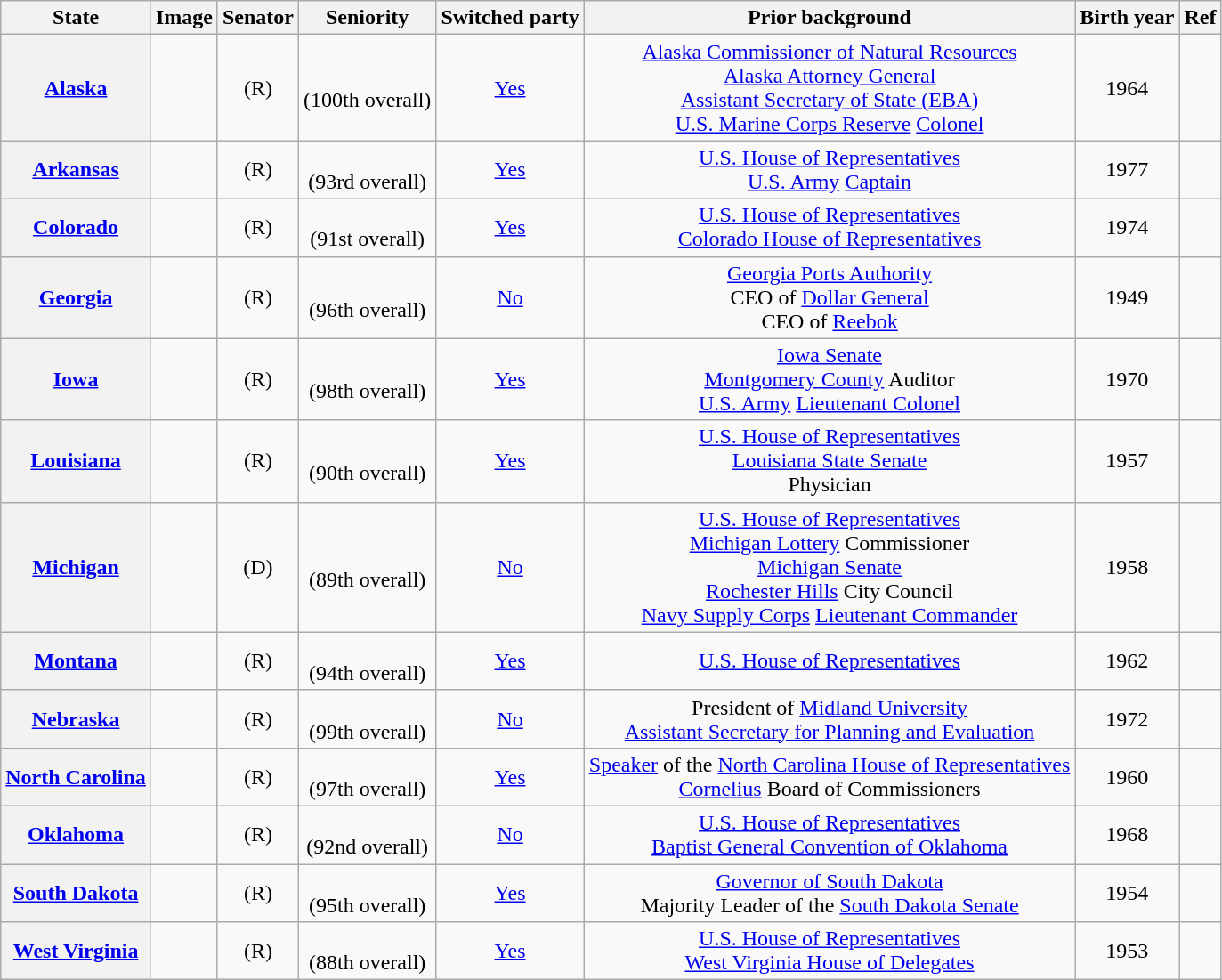<table class="sortable wikitable" style="text-align:center">
<tr>
<th>State</th>
<th>Image</th>
<th>Senator</th>
<th>Seniority</th>
<th>Switched party</th>
<th>Prior background</th>
<th>Birth year</th>
<th>Ref</th>
</tr>
<tr>
<th><a href='#'>Alaska</a></th>
<td></td>
<td> (R)</td>
<td><br>(100th overall)</td>
<td><a href='#'>Yes</a><br></td>
<td><a href='#'>Alaska Commissioner of Natural Resources</a><br><a href='#'>Alaska Attorney General</a><br><a href='#'>Assistant Secretary of State (EBA)</a><br><a href='#'>U.S. Marine Corps Reserve</a> <a href='#'>Colonel</a></td>
<td>1964</td>
<td></td>
</tr>
<tr>
<th><a href='#'>Arkansas</a></th>
<td></td>
<td> (R)</td>
<td><br>(93rd overall)</td>
<td><a href='#'>Yes</a><br></td>
<td><a href='#'>U.S. House of Representatives</a><br><a href='#'>U.S. Army</a> <a href='#'>Captain</a></td>
<td>1977</td>
<td></td>
</tr>
<tr>
<th><a href='#'>Colorado</a></th>
<td></td>
<td> (R)</td>
<td><br>(91st overall)</td>
<td><a href='#'>Yes</a><br></td>
<td><a href='#'>U.S. House of Representatives</a><br><a href='#'>Colorado House of Representatives</a></td>
<td>1974</td>
<td></td>
</tr>
<tr>
<th><a href='#'>Georgia</a></th>
<td></td>
<td> (R)</td>
<td><br>(96th overall)</td>
<td><a href='#'>No</a><br></td>
<td><a href='#'>Georgia Ports Authority</a><br>CEO of <a href='#'>Dollar General</a><br>CEO of <a href='#'>Reebok</a></td>
<td>1949</td>
<td></td>
</tr>
<tr>
<th><a href='#'>Iowa</a></th>
<td></td>
<td> (R)</td>
<td><br>(98th overall)</td>
<td><a href='#'>Yes</a><br></td>
<td><a href='#'>Iowa Senate</a><br><a href='#'>Montgomery County</a> Auditor<br><a href='#'>U.S. Army</a> <a href='#'>Lieutenant Colonel</a></td>
<td>1970</td>
<td></td>
</tr>
<tr>
<th><a href='#'>Louisiana</a></th>
<td></td>
<td> (R)</td>
<td><br>(90th overall)</td>
<td><a href='#'>Yes</a><br></td>
<td><a href='#'>U.S. House of Representatives</a><br><a href='#'>Louisiana State Senate</a><br>Physician</td>
<td>1957</td>
<td></td>
</tr>
<tr>
<th><a href='#'>Michigan</a></th>
<td></td>
<td> (D)</td>
<td><br>(89th overall)</td>
<td><a href='#'>No</a><br></td>
<td><a href='#'>U.S. House of Representatives</a><br><a href='#'>Michigan Lottery</a> Commissioner<br><a href='#'>Michigan Senate</a><br><a href='#'>Rochester Hills</a> City Council<br><a href='#'>Navy Supply Corps</a> <a href='#'>Lieutenant Commander</a></td>
<td>1958</td>
<td></td>
</tr>
<tr>
<th><a href='#'>Montana</a></th>
<td></td>
<td> (R)</td>
<td><br>(94th overall)</td>
<td><a href='#'>Yes</a><br></td>
<td><a href='#'>U.S. House of Representatives</a></td>
<td>1962</td>
<td></td>
</tr>
<tr>
<th><a href='#'>Nebraska</a></th>
<td></td>
<td> (R)</td>
<td><br>(99th overall)</td>
<td><a href='#'>No</a><br></td>
<td>President of <a href='#'>Midland University</a><br><a href='#'>Assistant Secretary for Planning and Evaluation</a></td>
<td>1972</td>
<td></td>
</tr>
<tr>
<th><a href='#'>North Carolina</a></th>
<td></td>
<td> (R)</td>
<td><br>(97th overall)</td>
<td><a href='#'>Yes</a><br></td>
<td><a href='#'>Speaker</a> of the <a href='#'>North Carolina House of Representatives</a><br><a href='#'>Cornelius</a> Board of Commissioners</td>
<td>1960</td>
<td></td>
</tr>
<tr>
<th><a href='#'>Oklahoma</a></th>
<td></td>
<td> (R)</td>
<td><br>(92nd overall)</td>
<td><a href='#'>No</a><br></td>
<td><a href='#'>U.S. House of Representatives</a><br><a href='#'>Baptist General Convention of Oklahoma</a></td>
<td>1968</td>
<td></td>
</tr>
<tr>
<th><a href='#'>South Dakota</a></th>
<td></td>
<td> (R)</td>
<td><br>(95th overall)</td>
<td><a href='#'>Yes</a><br></td>
<td><a href='#'>Governor of South Dakota</a><br>Majority Leader of the <a href='#'>South Dakota Senate</a></td>
<td>1954</td>
<td></td>
</tr>
<tr>
<th><a href='#'>West Virginia</a></th>
<td></td>
<td> (R)</td>
<td><br>(88th overall)</td>
<td><a href='#'>Yes</a><br></td>
<td><a href='#'>U.S. House of Representatives</a><br><a href='#'>West Virginia House of Delegates</a></td>
<td>1953</td>
<td></td>
</tr>
</table>
